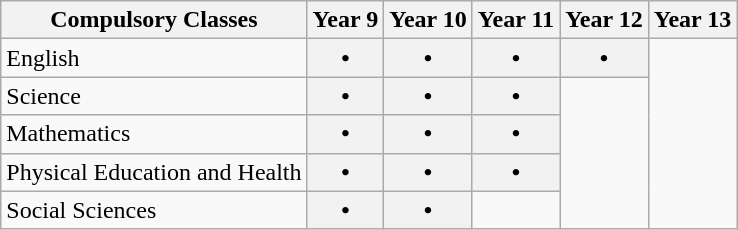<table class="wikitable">
<tr>
<th>Compulsory Classes</th>
<th>Year 9</th>
<th>Year 10</th>
<th>Year 11</th>
<th>Year 12</th>
<th>Year 13</th>
</tr>
<tr>
<td>English</td>
<th>•</th>
<th>•</th>
<th>•</th>
<th>•</th>
<td rowspan="5"></td>
</tr>
<tr>
<td>Science</td>
<th>•</th>
<th>•</th>
<th>•</th>
<td rowspan="4"></td>
</tr>
<tr>
<td>Mathematics</td>
<th>•</th>
<th>•</th>
<th>•</th>
</tr>
<tr>
<td>Physical Education and Health</td>
<th>•</th>
<th>•</th>
<th>•</th>
</tr>
<tr>
<td>Social Sciences</td>
<th>•</th>
<th>•</th>
<td></td>
</tr>
</table>
